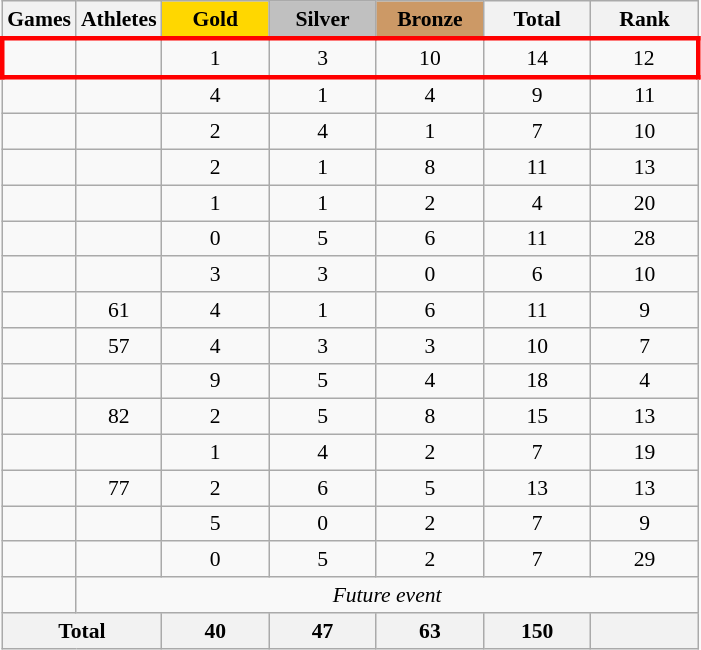<table class="wikitable" style="text-align:center; font-size:90%;">
<tr>
<th>Games</th>
<th>Athletes</th>
<td style="background:gold; width:4.5em; font-weight:bold;">Gold</td>
<td style="background:silver; width:4.5em; font-weight:bold;">Silver</td>
<td style="background:#cc9966; width:4.5em; font-weight:bold;">Bronze</td>
<th style="width:4.5em; font-weight:bold;">Total</th>
<th style="width:4.5em; font-weight:bold;">Rank</th>
</tr>
<tr style="border: 3px solid red">
<td align=left></td>
<td></td>
<td>1</td>
<td>3</td>
<td>10</td>
<td>14</td>
<td>12</td>
</tr>
<tr>
<td align=left></td>
<td></td>
<td>4</td>
<td>1</td>
<td>4</td>
<td>9</td>
<td>11</td>
</tr>
<tr>
<td align=left></td>
<td></td>
<td>2</td>
<td>4</td>
<td>1</td>
<td>7</td>
<td>10</td>
</tr>
<tr>
<td align=left></td>
<td></td>
<td>2</td>
<td>1</td>
<td>8</td>
<td>11</td>
<td>13</td>
</tr>
<tr>
<td align=left></td>
<td></td>
<td>1</td>
<td>1</td>
<td>2</td>
<td>4</td>
<td>20</td>
</tr>
<tr>
<td align=left></td>
<td></td>
<td>0</td>
<td>5</td>
<td>6</td>
<td>11</td>
<td>28</td>
</tr>
<tr>
<td align=left></td>
<td></td>
<td>3</td>
<td>3</td>
<td>0</td>
<td>6</td>
<td>10</td>
</tr>
<tr>
<td align=left></td>
<td>61</td>
<td>4</td>
<td>1</td>
<td>6</td>
<td>11</td>
<td>9</td>
</tr>
<tr>
<td align=left></td>
<td>57</td>
<td>4</td>
<td>3</td>
<td>3</td>
<td>10</td>
<td>7</td>
</tr>
<tr>
<td align=left></td>
<td></td>
<td>9</td>
<td>5</td>
<td>4</td>
<td>18</td>
<td>4</td>
</tr>
<tr>
<td align=left></td>
<td>82</td>
<td>2</td>
<td>5</td>
<td>8</td>
<td>15</td>
<td>13</td>
</tr>
<tr>
<td align=left></td>
<td></td>
<td>1</td>
<td>4</td>
<td>2</td>
<td>7</td>
<td>19</td>
</tr>
<tr>
<td align=left></td>
<td>77</td>
<td>2</td>
<td>6</td>
<td>5</td>
<td>13</td>
<td>13</td>
</tr>
<tr>
<td align=left></td>
<td></td>
<td>5</td>
<td>0</td>
<td>2</td>
<td>7</td>
<td>9</td>
</tr>
<tr>
<td align=left></td>
<td></td>
<td>0</td>
<td>5</td>
<td>2</td>
<td>7</td>
<td>29</td>
</tr>
<tr>
<td align=left></td>
<td colspan=6><em>Future event</em></td>
</tr>
<tr>
<th colspan=2>Total</th>
<th>40</th>
<th>47</th>
<th>63</th>
<th>150</th>
<th></th>
</tr>
</table>
